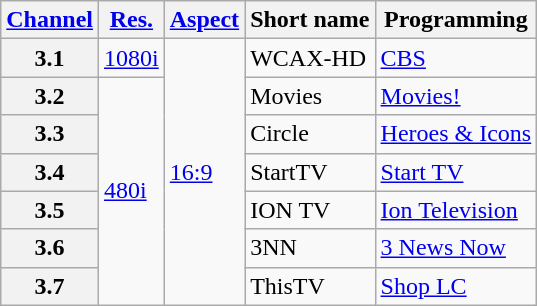<table class="wikitable">
<tr>
<th scope = "col"><a href='#'>Channel</a></th>
<th scope = "col"><a href='#'>Res.</a></th>
<th scope = "col"><a href='#'>Aspect</a></th>
<th scope = "col">Short name</th>
<th scope = "col">Programming</th>
</tr>
<tr>
<th scope = "row">3.1</th>
<td><a href='#'>1080i</a></td>
<td rowspan=7><a href='#'>16:9</a></td>
<td>WCAX-HD</td>
<td><a href='#'>CBS</a></td>
</tr>
<tr>
<th scope = "row">3.2</th>
<td rowspan=6><a href='#'>480i</a></td>
<td>Movies</td>
<td><a href='#'>Movies!</a></td>
</tr>
<tr>
<th scope = "row">3.3</th>
<td>Circle</td>
<td><a href='#'>Heroes & Icons</a></td>
</tr>
<tr>
<th scope = "row">3.4</th>
<td>StartTV</td>
<td><a href='#'>Start TV</a></td>
</tr>
<tr>
<th scope = "row">3.5</th>
<td>ION TV</td>
<td><a href='#'>Ion Television</a></td>
</tr>
<tr>
<th scope = "row">3.6</th>
<td>3NN</td>
<td><a href='#'>3 News Now</a></td>
</tr>
<tr>
<th scope = "row">3.7</th>
<td>ThisTV</td>
<td><a href='#'>Shop LC</a></td>
</tr>
</table>
